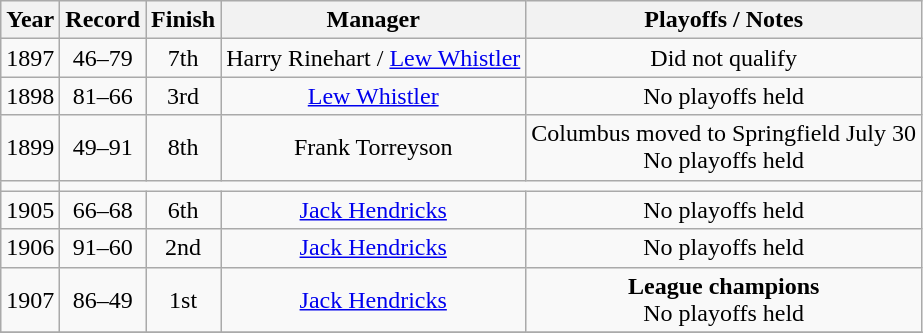<table class="wikitable">
<tr style="background: #F2F2F2;">
<th>Year</th>
<th>Record</th>
<th>Finish</th>
<th>Manager</th>
<th>Playoffs / Notes</th>
</tr>
<tr align=center>
<td>1897</td>
<td>46–79</td>
<td>7th</td>
<td>Harry Rinehart / <a href='#'>Lew Whistler</a></td>
<td>Did not qualify</td>
</tr>
<tr align=center>
<td>1898</td>
<td>81–66</td>
<td>3rd</td>
<td><a href='#'>Lew Whistler</a></td>
<td>No playoffs held</td>
</tr>
<tr align=center>
<td>1899</td>
<td>49–91</td>
<td>8th</td>
<td>Frank Torreyson</td>
<td>Columbus moved to Springfield July 30<br>No playoffs held</td>
</tr>
<tr align=center>
<td></td>
</tr>
<tr align=center>
<td>1905</td>
<td>66–68</td>
<td>6th</td>
<td><a href='#'>Jack Hendricks</a></td>
<td>No playoffs held</td>
</tr>
<tr align=center>
<td>1906</td>
<td>91–60</td>
<td>2nd</td>
<td><a href='#'>Jack Hendricks</a></td>
<td>No playoffs held</td>
</tr>
<tr align=center>
<td>1907</td>
<td>86–49</td>
<td>1st</td>
<td><a href='#'>Jack Hendricks</a></td>
<td><strong>League champions</strong><br>No playoffs held</td>
</tr>
<tr align=center>
</tr>
</table>
